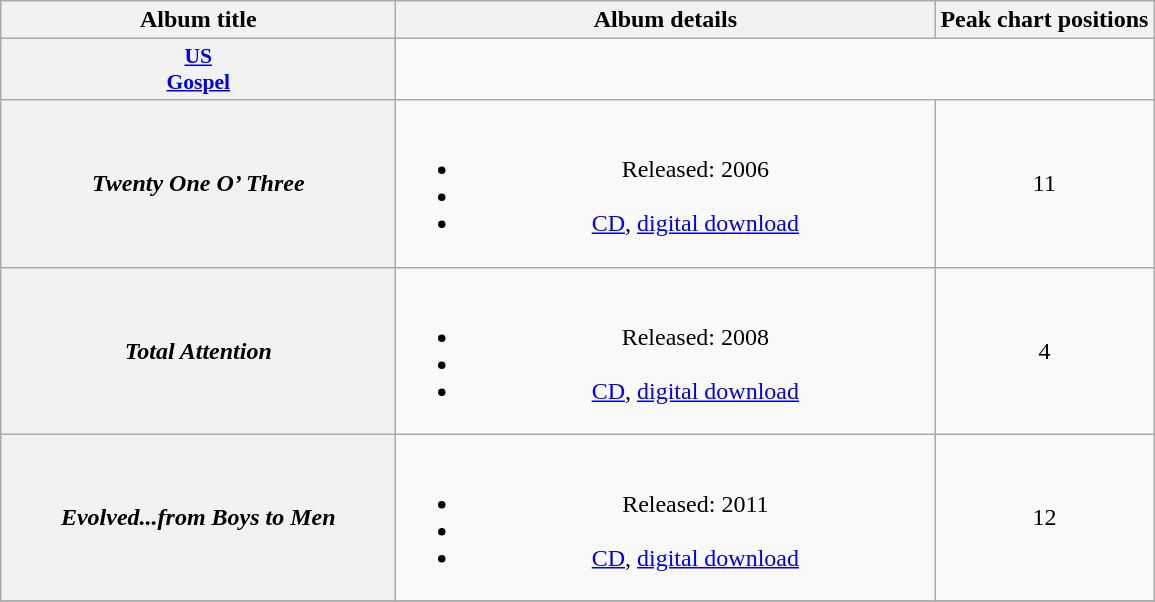<table class="wikitable plainrowheaders" style="text-align:center;">
<tr>
<th scope="col" rowspan="2" style="width:16em;">Album title</th>
<th scope="col" rowspan="2" style="width:22em;">Album details</th>
<th scope="col" colspan="4">Peak chart positions</th>
</tr>
<tr>
</tr>
<tr>
<th style="width:4em; font-size:90%"><a href='#'>US<br>Gospel</a></th>
</tr>
<tr>
<th scope="row"><em>Twenty One O’ Three</em></th>
<td><br><ul><li>Released: 2006</li><li></li><li><a href='#'>CD</a>, <a href='#'>digital download</a></li></ul></td>
<td>11</td>
</tr>
<tr>
<th scope="row"><em>Total Attention</em></th>
<td><br><ul><li>Released: 2008</li><li></li><li><a href='#'>CD</a>, <a href='#'>digital download</a></li></ul></td>
<td>4</td>
</tr>
<tr>
<th scope="row"><em>Evolved...from Boys to Men</em></th>
<td><br><ul><li>Released: 2011</li><li></li><li><a href='#'>CD</a>, <a href='#'>digital download</a></li></ul></td>
<td>12</td>
</tr>
<tr>
</tr>
</table>
